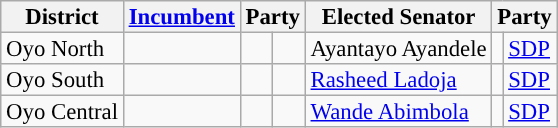<table class="sortable wikitable" style="font-size:95%;line-height:14px;">
<tr>
<th class="unsortable">District</th>
<th class="unsortable"><a href='#'>Incumbent</a></th>
<th colspan="2">Party</th>
<th class="unsortable">Elected Senator</th>
<th colspan="2">Party</th>
</tr>
<tr>
<td>Oyo North</td>
<td></td>
<td></td>
<td></td>
<td>Ayantayo Ayandele</td>
<td style="background:"></td>
<td><a href='#'>SDP</a></td>
</tr>
<tr>
<td>Oyo South</td>
<td></td>
<td></td>
<td></td>
<td><a href='#'>Rasheed Ladoja</a></td>
<td style="background:"></td>
<td><a href='#'>SDP</a></td>
</tr>
<tr>
<td>Oyo Central</td>
<td></td>
<td></td>
<td></td>
<td><a href='#'>Wande Abimbola</a></td>
<td style="background:"></td>
<td><a href='#'>SDP</a></td>
</tr>
</table>
